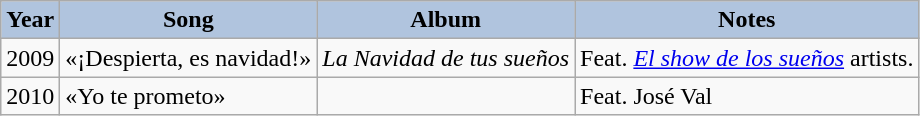<table class="wikitable">
<tr>
<th style="background:#B0C4DE;">Year</th>
<th style="background:#B0C4DE;">Song</th>
<th style="background:#B0C4DE;">Album</th>
<th style="background:#B0C4DE;">Notes</th>
</tr>
<tr>
<td>2009</td>
<td>«¡Despierta, es navidad!»</td>
<td><em>La Navidad de tus sueños</em></td>
<td>Feat. <em><a href='#'>El show de los sueños</a></em> artists.</td>
</tr>
<tr>
<td>2010</td>
<td>«Yo te prometo»</td>
<td></td>
<td>Feat. José Val</td>
</tr>
</table>
